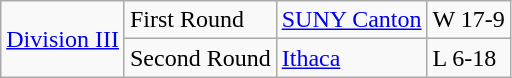<table class="wikitable">
<tr>
<td rowspan="2"><a href='#'>Division III</a></td>
<td>First Round</td>
<td><a href='#'>SUNY Canton</a></td>
<td>W 17-9</td>
</tr>
<tr>
<td>Second Round</td>
<td><a href='#'>Ithaca</a></td>
<td>L 6-18</td>
</tr>
</table>
